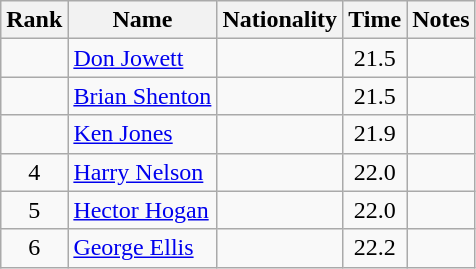<table class="wikitable sortable" style=" text-align:center">
<tr>
<th>Rank</th>
<th>Name</th>
<th>Nationality</th>
<th>Time</th>
<th>Notes</th>
</tr>
<tr>
<td></td>
<td align=left><a href='#'>Don Jowett</a></td>
<td align=left></td>
<td>21.5</td>
<td></td>
</tr>
<tr>
<td></td>
<td align=left><a href='#'>Brian Shenton</a></td>
<td align=left></td>
<td>21.5</td>
<td></td>
</tr>
<tr>
<td></td>
<td align=left><a href='#'>Ken Jones</a></td>
<td align=left></td>
<td>21.9</td>
<td></td>
</tr>
<tr>
<td>4</td>
<td align=left><a href='#'>Harry Nelson</a></td>
<td align=left></td>
<td>22.0</td>
<td></td>
</tr>
<tr>
<td>5</td>
<td align=left><a href='#'>Hector Hogan</a></td>
<td align=left></td>
<td>22.0</td>
<td></td>
</tr>
<tr>
<td>6</td>
<td align=left><a href='#'>George Ellis</a></td>
<td align=left></td>
<td>22.2</td>
<td></td>
</tr>
</table>
